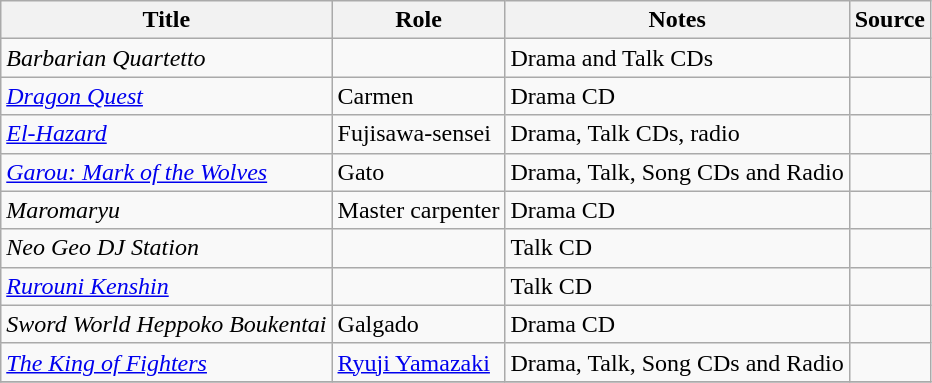<table class="wikitable sortable plainrowheaders">
<tr>
<th>Title</th>
<th>Role</th>
<th class="unsortable">Notes</th>
<th class="unsortable">Source</th>
</tr>
<tr>
<td><em>Barbarian Quartetto</em></td>
<td></td>
<td>Drama and Talk CDs</td>
<td></td>
</tr>
<tr>
<td><em><a href='#'>Dragon Quest</a></em></td>
<td>Carmen</td>
<td>Drama CD</td>
<td></td>
</tr>
<tr>
<td><em><a href='#'>El-Hazard</a></em></td>
<td>Fujisawa-sensei</td>
<td>Drama, Talk CDs, radio</td>
<td></td>
</tr>
<tr>
<td><em><a href='#'>Garou: Mark of the Wolves</a></em></td>
<td>Gato</td>
<td>Drama, Talk, Song CDs and Radio</td>
<td></td>
</tr>
<tr>
<td><em>Maromaryu</em></td>
<td>Master carpenter</td>
<td>Drama CD</td>
<td></td>
</tr>
<tr>
<td><em>Neo Geo DJ Station</em></td>
<td></td>
<td>Talk CD</td>
<td></td>
</tr>
<tr>
<td><em><a href='#'>Rurouni Kenshin</a></em></td>
<td></td>
<td>Talk CD</td>
<td></td>
</tr>
<tr>
<td><em>Sword World Heppoko Boukentai</em></td>
<td>Galgado</td>
<td>Drama CD</td>
<td></td>
</tr>
<tr>
<td><em><a href='#'>The King of Fighters</a></em></td>
<td><a href='#'>Ryuji Yamazaki</a></td>
<td>Drama, Talk, Song CDs and Radio</td>
<td></td>
</tr>
<tr>
</tr>
</table>
